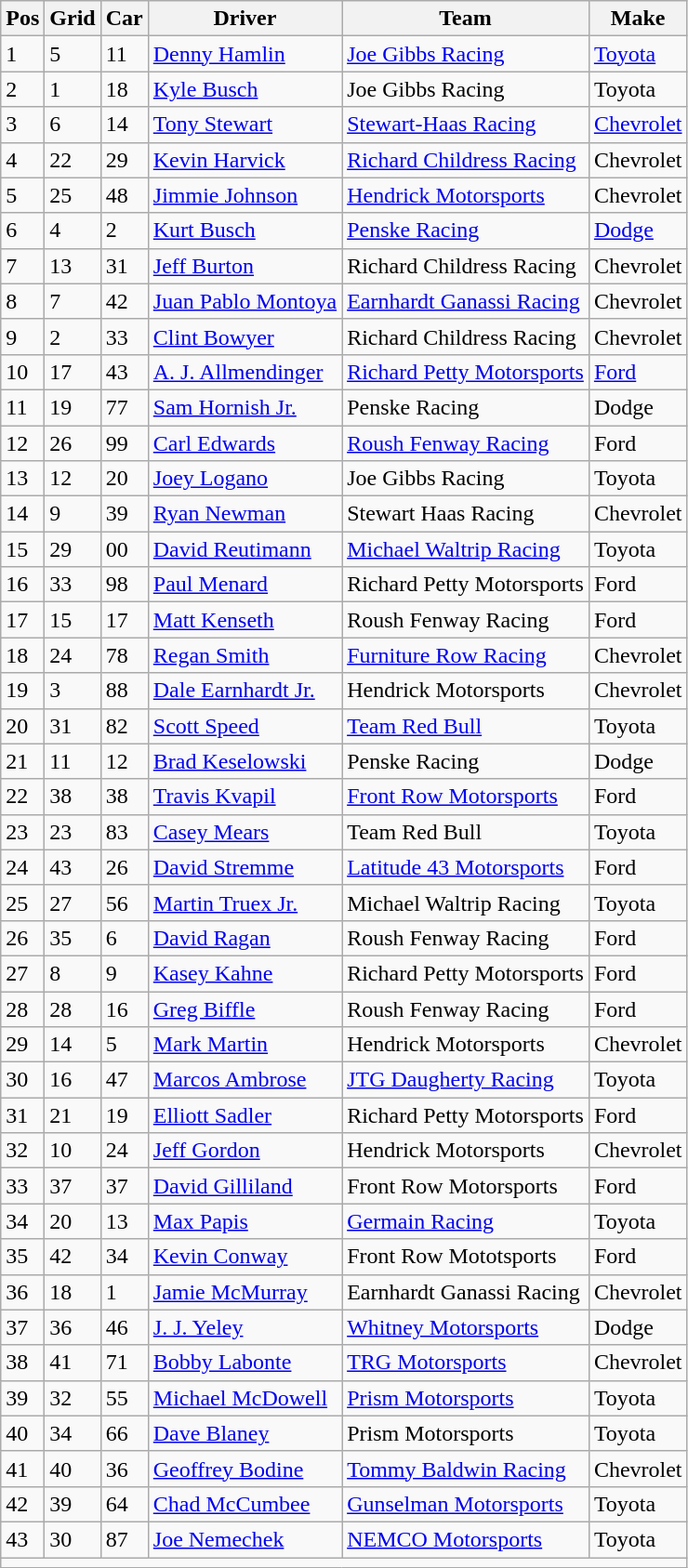<table class="sortable wikitable" border="1">
<tr>
<th>Pos</th>
<th>Grid</th>
<th>Car</th>
<th>Driver</th>
<th>Team</th>
<th>Make</th>
</tr>
<tr>
<td>1</td>
<td>5</td>
<td>11</td>
<td><a href='#'>Denny Hamlin</a></td>
<td><a href='#'>Joe Gibbs Racing</a></td>
<td><a href='#'>Toyota</a></td>
</tr>
<tr>
<td>2</td>
<td>1</td>
<td>18</td>
<td><a href='#'>Kyle Busch</a></td>
<td>Joe Gibbs Racing</td>
<td>Toyota</td>
</tr>
<tr>
<td>3</td>
<td>6</td>
<td>14</td>
<td><a href='#'>Tony Stewart</a></td>
<td><a href='#'>Stewart-Haas Racing</a></td>
<td><a href='#'>Chevrolet</a></td>
</tr>
<tr>
<td>4</td>
<td>22</td>
<td>29</td>
<td><a href='#'>Kevin Harvick</a></td>
<td><a href='#'>Richard Childress Racing</a></td>
<td>Chevrolet</td>
</tr>
<tr>
<td>5</td>
<td>25</td>
<td>48</td>
<td><a href='#'>Jimmie Johnson</a></td>
<td><a href='#'>Hendrick Motorsports</a></td>
<td>Chevrolet</td>
</tr>
<tr>
<td>6</td>
<td>4</td>
<td>2</td>
<td><a href='#'>Kurt Busch</a></td>
<td><a href='#'>Penske Racing</a></td>
<td><a href='#'>Dodge</a></td>
</tr>
<tr>
<td>7</td>
<td>13</td>
<td>31</td>
<td><a href='#'>Jeff Burton</a></td>
<td>Richard Childress Racing</td>
<td>Chevrolet</td>
</tr>
<tr>
<td>8</td>
<td>7</td>
<td>42</td>
<td><a href='#'>Juan Pablo Montoya</a></td>
<td><a href='#'>Earnhardt Ganassi Racing</a></td>
<td>Chevrolet</td>
</tr>
<tr>
<td>9</td>
<td>2</td>
<td>33</td>
<td><a href='#'>Clint Bowyer</a></td>
<td>Richard Childress Racing</td>
<td>Chevrolet</td>
</tr>
<tr>
<td>10</td>
<td>17</td>
<td>43</td>
<td><a href='#'>A. J. Allmendinger</a></td>
<td><a href='#'>Richard Petty Motorsports</a></td>
<td><a href='#'>Ford</a></td>
</tr>
<tr>
<td>11</td>
<td>19</td>
<td>77</td>
<td><a href='#'>Sam Hornish Jr.</a></td>
<td>Penske Racing</td>
<td>Dodge</td>
</tr>
<tr>
<td>12</td>
<td>26</td>
<td>99</td>
<td><a href='#'>Carl Edwards</a></td>
<td><a href='#'>Roush Fenway Racing</a></td>
<td>Ford</td>
</tr>
<tr>
<td>13</td>
<td>12</td>
<td>20</td>
<td><a href='#'>Joey Logano</a></td>
<td>Joe Gibbs Racing</td>
<td>Toyota</td>
</tr>
<tr>
<td>14</td>
<td>9</td>
<td>39</td>
<td><a href='#'>Ryan Newman</a></td>
<td>Stewart Haas Racing</td>
<td>Chevrolet</td>
</tr>
<tr>
<td>15</td>
<td>29</td>
<td>00</td>
<td><a href='#'>David Reutimann</a></td>
<td><a href='#'>Michael Waltrip Racing</a></td>
<td>Toyota</td>
</tr>
<tr>
<td>16</td>
<td>33</td>
<td>98</td>
<td><a href='#'>Paul Menard</a></td>
<td>Richard Petty Motorsports</td>
<td>Ford</td>
</tr>
<tr>
<td>17</td>
<td>15</td>
<td>17</td>
<td><a href='#'>Matt Kenseth</a></td>
<td>Roush Fenway Racing</td>
<td>Ford</td>
</tr>
<tr>
<td>18</td>
<td>24</td>
<td>78</td>
<td><a href='#'>Regan Smith</a></td>
<td><a href='#'>Furniture Row Racing</a></td>
<td>Chevrolet</td>
</tr>
<tr>
<td>19</td>
<td>3</td>
<td>88</td>
<td><a href='#'>Dale Earnhardt Jr.</a></td>
<td>Hendrick Motorsports</td>
<td>Chevrolet</td>
</tr>
<tr>
<td>20</td>
<td>31</td>
<td>82</td>
<td><a href='#'>Scott Speed</a></td>
<td><a href='#'>Team Red Bull</a></td>
<td>Toyota</td>
</tr>
<tr>
<td>21</td>
<td>11</td>
<td>12</td>
<td><a href='#'>Brad Keselowski</a></td>
<td>Penske Racing</td>
<td>Dodge</td>
</tr>
<tr>
<td>22</td>
<td>38</td>
<td>38</td>
<td><a href='#'>Travis Kvapil</a></td>
<td><a href='#'>Front Row Motorsports</a></td>
<td>Ford</td>
</tr>
<tr>
<td>23</td>
<td>23</td>
<td>83</td>
<td><a href='#'>Casey Mears</a></td>
<td>Team Red Bull</td>
<td>Toyota</td>
</tr>
<tr>
<td>24</td>
<td>43</td>
<td>26</td>
<td><a href='#'>David Stremme</a></td>
<td><a href='#'>Latitude 43 Motorsports</a></td>
<td>Ford</td>
</tr>
<tr>
<td>25</td>
<td>27</td>
<td>56</td>
<td><a href='#'>Martin Truex Jr.</a></td>
<td>Michael Waltrip Racing</td>
<td>Toyota</td>
</tr>
<tr>
<td>26</td>
<td>35</td>
<td>6</td>
<td><a href='#'>David Ragan</a></td>
<td>Roush Fenway Racing</td>
<td>Ford</td>
</tr>
<tr>
<td>27</td>
<td>8</td>
<td>9</td>
<td><a href='#'>Kasey Kahne</a></td>
<td>Richard Petty Motorsports</td>
<td>Ford</td>
</tr>
<tr>
<td>28</td>
<td>28</td>
<td>16</td>
<td><a href='#'>Greg Biffle</a></td>
<td>Roush Fenway Racing</td>
<td>Ford</td>
</tr>
<tr>
<td>29</td>
<td>14</td>
<td>5</td>
<td><a href='#'>Mark Martin</a></td>
<td>Hendrick Motorsports</td>
<td>Chevrolet</td>
</tr>
<tr>
<td>30</td>
<td>16</td>
<td>47</td>
<td><a href='#'>Marcos Ambrose</a></td>
<td><a href='#'>JTG Daugherty Racing</a></td>
<td>Toyota</td>
</tr>
<tr>
<td>31</td>
<td>21</td>
<td>19</td>
<td><a href='#'>Elliott Sadler</a></td>
<td>Richard Petty Motorsports</td>
<td>Ford</td>
</tr>
<tr>
<td>32</td>
<td>10</td>
<td>24</td>
<td><a href='#'>Jeff Gordon</a></td>
<td>Hendrick Motorsports</td>
<td>Chevrolet</td>
</tr>
<tr>
<td>33</td>
<td>37</td>
<td>37</td>
<td><a href='#'>David Gilliland</a></td>
<td>Front Row Motorsports</td>
<td>Ford</td>
</tr>
<tr>
<td>34</td>
<td>20</td>
<td>13</td>
<td><a href='#'>Max Papis</a></td>
<td><a href='#'>Germain Racing</a></td>
<td>Toyota</td>
</tr>
<tr>
<td>35</td>
<td>42</td>
<td>34</td>
<td><a href='#'>Kevin Conway</a></td>
<td>Front Row Mototsports</td>
<td>Ford</td>
</tr>
<tr>
<td>36</td>
<td>18</td>
<td>1</td>
<td><a href='#'>Jamie McMurray</a></td>
<td>Earnhardt Ganassi Racing</td>
<td>Chevrolet</td>
</tr>
<tr>
<td>37</td>
<td>36</td>
<td>46</td>
<td><a href='#'>J. J. Yeley</a></td>
<td><a href='#'>Whitney Motorsports</a></td>
<td>Dodge</td>
</tr>
<tr>
<td>38</td>
<td>41</td>
<td>71</td>
<td><a href='#'>Bobby Labonte</a></td>
<td><a href='#'>TRG Motorsports</a></td>
<td>Chevrolet</td>
</tr>
<tr>
<td>39</td>
<td>32</td>
<td>55</td>
<td><a href='#'>Michael McDowell</a></td>
<td><a href='#'>Prism Motorsports</a></td>
<td>Toyota</td>
</tr>
<tr>
<td>40</td>
<td>34</td>
<td>66</td>
<td><a href='#'>Dave Blaney</a></td>
<td>Prism Motorsports</td>
<td>Toyota</td>
</tr>
<tr>
<td>41</td>
<td>40</td>
<td>36</td>
<td><a href='#'>Geoffrey Bodine</a></td>
<td><a href='#'>Tommy Baldwin Racing</a></td>
<td>Chevrolet</td>
</tr>
<tr>
<td>42</td>
<td>39</td>
<td>64</td>
<td><a href='#'>Chad McCumbee</a></td>
<td><a href='#'>Gunselman Motorsports</a></td>
<td>Toyota</td>
</tr>
<tr>
<td>43</td>
<td>30</td>
<td>87</td>
<td><a href='#'>Joe Nemechek</a></td>
<td><a href='#'>NEMCO Motorsports</a></td>
<td>Toyota</td>
</tr>
<tr class="sortbottom">
<td colspan="8"></td>
</tr>
</table>
